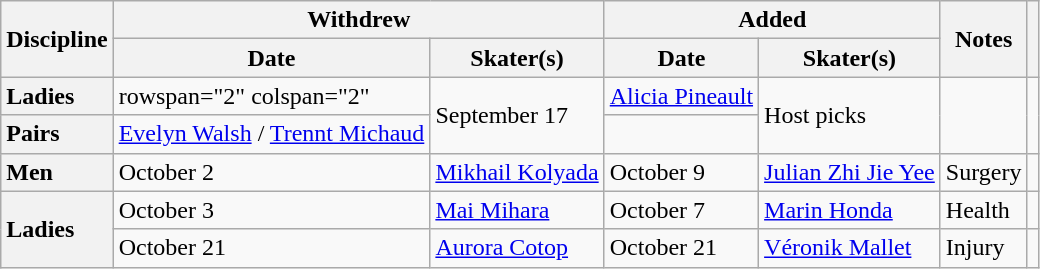<table class="wikitable unsortable">
<tr>
<th scope="col" rowspan=2>Discipline</th>
<th scope="col" colspan=2>Withdrew</th>
<th scope="col" colspan=2>Added</th>
<th scope="col" rowspan=2>Notes</th>
<th scope="col" rowspan=2></th>
</tr>
<tr>
<th>Date</th>
<th>Skater(s)</th>
<th>Date</th>
<th>Skater(s)</th>
</tr>
<tr>
<th scope="row" style="text-align:left">Ladies</th>
<td>rowspan="2" colspan="2" </td>
<td rowspan="2">September 17</td>
<td> <a href='#'>Alicia Pineault</a></td>
<td rowspan=2>Host picks</td>
<td rowspan=2></td>
</tr>
<tr>
<th scope="row" style="text-align:left">Pairs</th>
<td> <a href='#'>Evelyn Walsh</a> / <a href='#'>Trennt Michaud</a></td>
</tr>
<tr>
<th scope="row" style="text-align:left">Men</th>
<td>October 2</td>
<td> <a href='#'>Mikhail Kolyada</a></td>
<td>October 9</td>
<td> <a href='#'>Julian Zhi Jie Yee</a></td>
<td>Surgery</td>
<td></td>
</tr>
<tr>
<th scope="row" style="text-align:left" rowspan="2">Ladies</th>
<td>October 3</td>
<td> <a href='#'>Mai Mihara</a></td>
<td>October 7</td>
<td> <a href='#'>Marin Honda</a></td>
<td>Health</td>
<td></td>
</tr>
<tr>
<td>October 21</td>
<td> <a href='#'>Aurora Cotop</a></td>
<td>October 21</td>
<td> <a href='#'>Véronik Mallet</a></td>
<td>Injury</td>
<td></td>
</tr>
</table>
